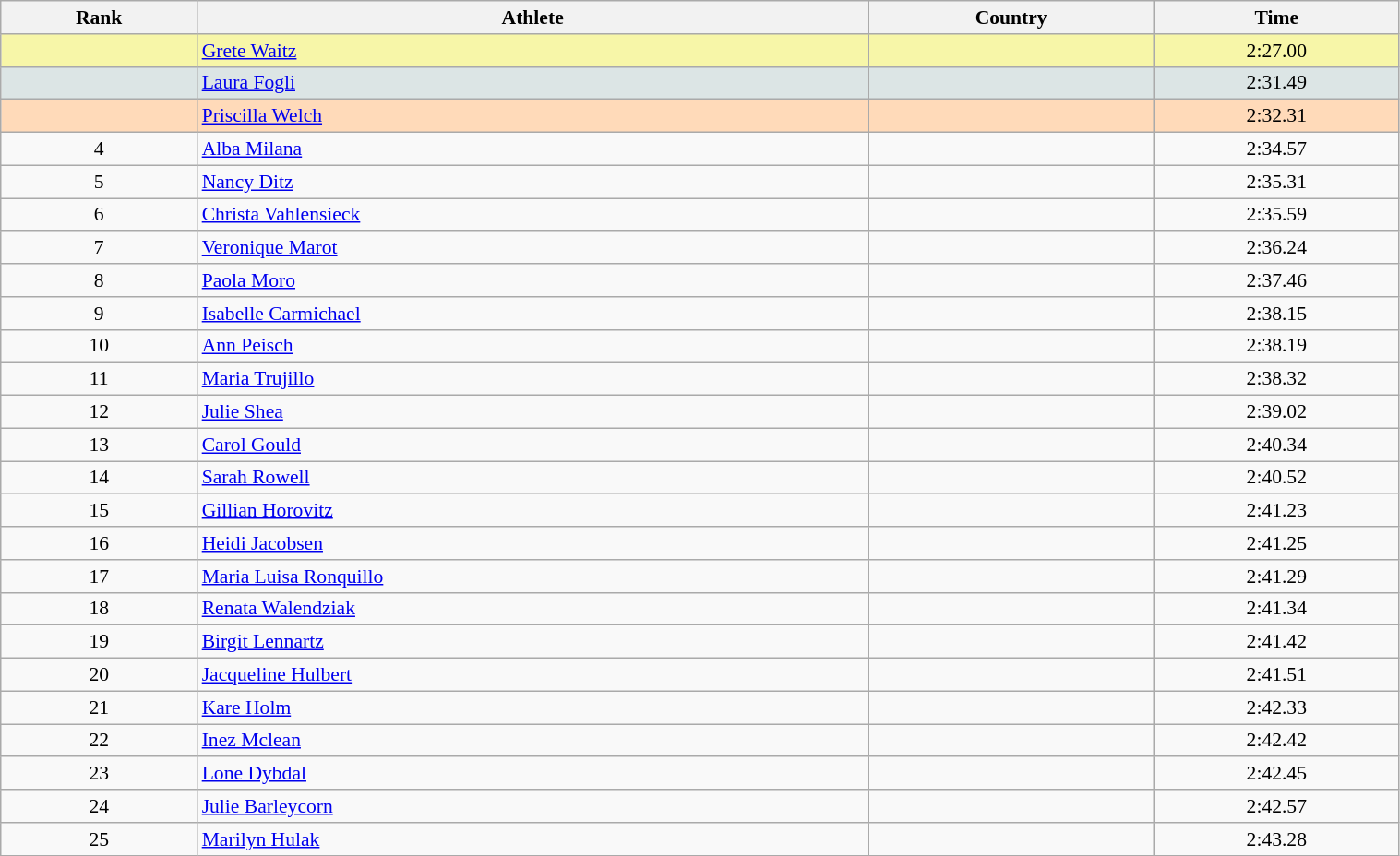<table class="wikitable" width=80% style="font-size:90%; text-align:left;">
<tr>
<th>Rank</th>
<th>Athlete</th>
<th>Country</th>
<th>Time</th>
</tr>
<tr bgcolor="#F7F6A8">
<td align=center></td>
<td><a href='#'>Grete Waitz</a></td>
<td></td>
<td align="center">2:27.00</td>
</tr>
<tr bgcolor="#DCE5E5">
<td align=center></td>
<td><a href='#'>Laura Fogli</a></td>
<td></td>
<td align="center">2:31.49</td>
</tr>
<tr bgcolor="#FFDAB9">
<td align=center></td>
<td><a href='#'>Priscilla Welch</a></td>
<td></td>
<td align="center">2:32.31</td>
</tr>
<tr>
<td align=center>4</td>
<td><a href='#'>Alba Milana</a></td>
<td></td>
<td align="center">2:34.57</td>
</tr>
<tr>
<td align=center>5</td>
<td><a href='#'>Nancy Ditz</a></td>
<td></td>
<td align="center">2:35.31</td>
</tr>
<tr>
<td align=center>6</td>
<td><a href='#'>Christa Vahlensieck</a></td>
<td></td>
<td align="center">2:35.59</td>
</tr>
<tr>
<td align=center>7</td>
<td><a href='#'>Veronique Marot</a></td>
<td></td>
<td align="center">2:36.24</td>
</tr>
<tr>
<td align=center>8</td>
<td><a href='#'>Paola Moro</a></td>
<td></td>
<td align="center">2:37.46</td>
</tr>
<tr>
<td align=center>9</td>
<td><a href='#'>Isabelle Carmichael</a></td>
<td></td>
<td align="center">2:38.15</td>
</tr>
<tr>
<td align=center>10</td>
<td><a href='#'>Ann Peisch</a></td>
<td></td>
<td align="center">2:38.19</td>
</tr>
<tr>
<td align=center>11</td>
<td><a href='#'>Maria Trujillo</a></td>
<td></td>
<td align="center">2:38.32</td>
</tr>
<tr>
<td align=center>12</td>
<td><a href='#'>Julie Shea</a></td>
<td></td>
<td align="center">2:39.02</td>
</tr>
<tr>
<td align=center>13</td>
<td><a href='#'>Carol Gould</a></td>
<td></td>
<td align="center">2:40.34</td>
</tr>
<tr>
<td align=center>14</td>
<td><a href='#'>Sarah Rowell</a></td>
<td></td>
<td align="center">2:40.52</td>
</tr>
<tr>
<td align=center>15</td>
<td><a href='#'>Gillian Horovitz</a></td>
<td></td>
<td align="center">2:41.23</td>
</tr>
<tr>
<td align=center>16</td>
<td><a href='#'>Heidi Jacobsen</a></td>
<td></td>
<td align="center">2:41.25</td>
</tr>
<tr>
<td align=center>17</td>
<td><a href='#'>Maria Luisa Ronquillo</a></td>
<td></td>
<td align="center">2:41.29</td>
</tr>
<tr>
<td align=center>18</td>
<td><a href='#'>Renata Walendziak</a></td>
<td></td>
<td align="center">2:41.34</td>
</tr>
<tr>
<td align=center>19</td>
<td><a href='#'>Birgit Lennartz</a></td>
<td></td>
<td align="center">2:41.42</td>
</tr>
<tr>
<td align=center>20</td>
<td><a href='#'>Jacqueline Hulbert</a></td>
<td></td>
<td align="center">2:41.51</td>
</tr>
<tr>
<td align=center>21</td>
<td><a href='#'>Kare Holm</a></td>
<td></td>
<td align="center">2:42.33</td>
</tr>
<tr>
<td align=center>22</td>
<td><a href='#'>Inez Mclean</a></td>
<td></td>
<td align="center">2:42.42</td>
</tr>
<tr>
<td align=center>23</td>
<td><a href='#'>Lone Dybdal</a></td>
<td></td>
<td align="center">2:42.45</td>
</tr>
<tr>
<td align=center>24</td>
<td><a href='#'>Julie Barleycorn</a></td>
<td></td>
<td align="center">2:42.57</td>
</tr>
<tr>
<td align=center>25</td>
<td><a href='#'>Marilyn Hulak</a></td>
<td></td>
<td align="center">2:43.28</td>
</tr>
</table>
